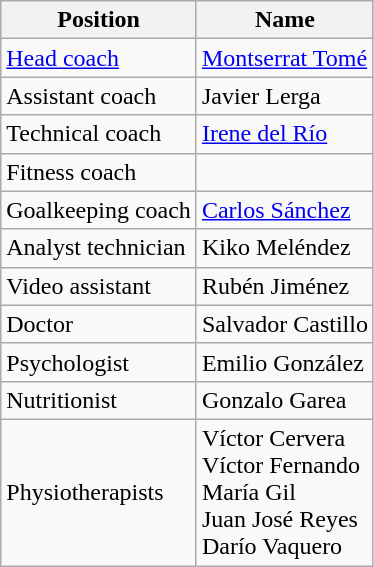<table class="wikitable">
<tr>
<th>Position</th>
<th>Name</th>
</tr>
<tr>
<td><a href='#'>Head coach</a></td>
<td><a href='#'>Montserrat Tomé</a></td>
</tr>
<tr>
<td>Assistant coach</td>
<td>Javier Lerga</td>
</tr>
<tr>
<td>Technical coach</td>
<td><a href='#'>Irene del Río</a></td>
</tr>
<tr>
<td>Fitness coach</td>
<td></td>
</tr>
<tr>
<td>Goalkeeping coach</td>
<td><a href='#'>Carlos Sánchez</a></td>
</tr>
<tr>
<td>Analyst technician</td>
<td>Kiko Meléndez</td>
</tr>
<tr>
<td>Video assistant</td>
<td>Rubén Jiménez</td>
</tr>
<tr>
<td>Doctor</td>
<td>Salvador Castillo</td>
</tr>
<tr>
<td>Psychologist</td>
<td>Emilio González</td>
</tr>
<tr>
<td>Nutritionist</td>
<td>Gonzalo Garea</td>
</tr>
<tr>
<td>Physiotherapists</td>
<td>Víctor Cervera <br> Víctor Fernando <br> María Gil <br> Juan José Reyes <br> Darío Vaquero</td>
</tr>
</table>
